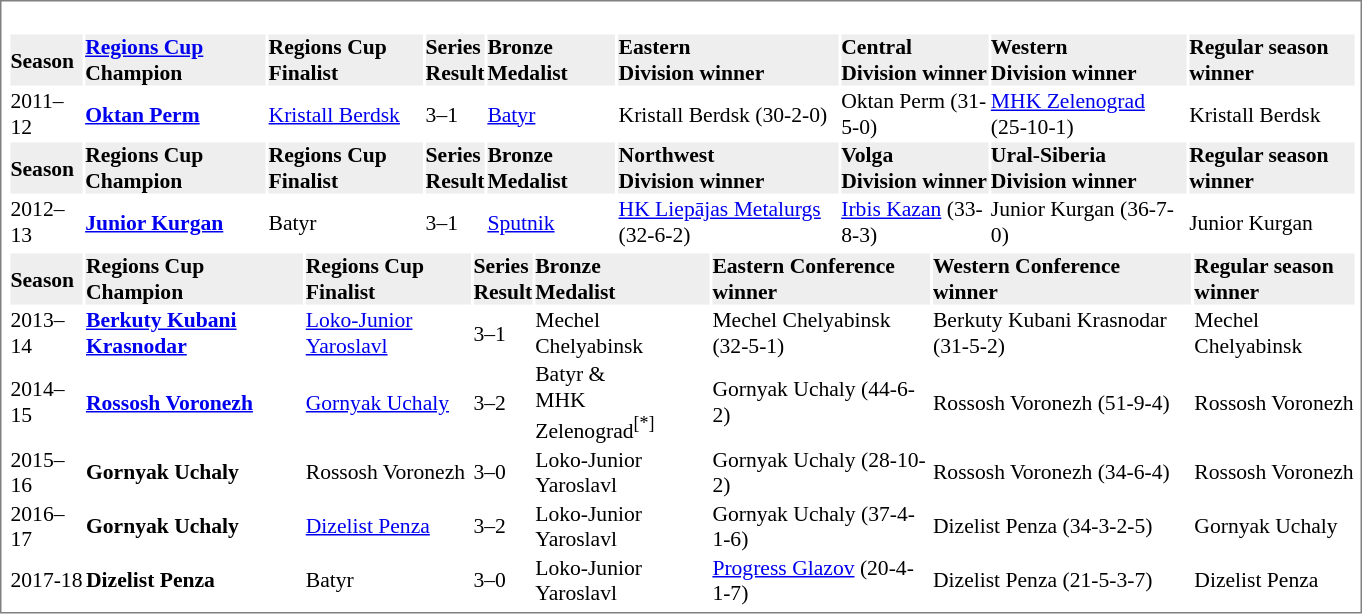<table cellpadding="0" style="font-size: 100%; border: 1px solid gray;">
<tr align="center" style="vertical-align: top">
<td></td>
<td><br><table cellpadding="0" width="900px" style="font-size: 90%;">
<tr bgcolor="#eeeeee">
<td style= width="33"><strong>Season</strong></td>
<td style= width="158"> <strong><a href='#'>Regions Cup</a> Champion</strong></td>
<td style= width="158"> <strong>Regions Cup Finalist</strong></td>
<td style= width="33"><strong>Series<br>Result</strong></td>
<td style= width="158"> <strong>Bronze Medalist</strong></td>
<td style= width="173"><strong>Eastern<br>Division winner</strong></td>
<td style= width="173"><strong>Central<br>Division winner</strong></td>
<td style= width="172"><strong>Western<br>Division winner</strong></td>
<td style= width="172"><strong>Regular season winner</strong></td>
</tr>
<tr>
<td>2011–12</td>
<td> <strong><a href='#'>Oktan Perm</a></strong></td>
<td> <a href='#'>Kristall Berdsk</a></td>
<td>3–1</td>
<td> <a href='#'>Batyr</a></td>
<td> Kristall Berdsk (30-2-0)</td>
<td> Oktan Perm (31-5-0)</td>
<td> <a href='#'>MHK Zelenograd</a> (25-10-1)</td>
<td> Kristall Berdsk</td>
</tr>
<tr bgcolor="#eeeeee">
<td style= width="33"><strong>Season</strong></td>
<td style= width="158"> <strong>Regions Cup Champion</strong></td>
<td style= width="158"> <strong>Regions Cup Finalist</strong></td>
<td style= width="33"><strong>Series<br>Result</strong></td>
<td style= width="158"> <strong>Bronze Medalist</strong></td>
<td style= width="173"><strong>Northwest<br>Division winner</strong></td>
<td style= width="173"><strong>Volga<br>Division winner</strong></td>
<td style= width="172"><strong>Ural-Siberia<br>Division winner</strong></td>
<td style= width="172"><strong>Regular season winner</strong></td>
</tr>
<tr>
<td>2012–13</td>
<td> <strong><a href='#'>Junior Kurgan</a></strong></td>
<td> Batyr</td>
<td>3–1</td>
<td> <a href='#'>Sputnik</a></td>
<td> <a href='#'>HK Liepājas Metalurgs</a> (32-6-2)</td>
<td> <a href='#'>Irbis Kazan</a> (33-8-3)</td>
<td> Junior Kurgan (36-7-0)</td>
<td> Junior Kurgan</td>
</tr>
</table>
<table cellpadding="0" width="900px" style="font-size: 90%;">
<tr bgcolor="#eeeeee">
<td style= width="33"><strong>Season</strong></td>
<td style= width="158"> <strong>Regions Cup<br>Champion</strong></td>
<td style= width="158"> <strong>Regions Cup<br>Finalist</strong></td>
<td style= width="33"><strong>Series<br>Result</strong></td>
<td style= width="158"> <strong>Bronze<br>Medalist</strong></td>
<td style= width="259"><strong>Eastern Conference<br>winner</strong></td>
<td style= width="259"><strong>Western Conference<br>winner</strong></td>
<td style= width="172"><strong>Regular season<br>winner</strong></td>
</tr>
<tr>
<td>2013–14</td>
<td> <strong><a href='#'>Berkuty Kubani Krasnodar</a></strong></td>
<td> <a href='#'>Loko-Junior Yaroslavl</a></td>
<td>3–1</td>
<td> Mechel Chelyabinsk</td>
<td> Mechel Chelyabinsk (32-5-1)</td>
<td> Berkuty Kubani Krasnodar (31-5-2)</td>
<td> Mechel Chelyabinsk</td>
</tr>
<tr>
<td>2014–15</td>
<td> <strong><a href='#'>Rossosh Voronezh</a></strong></td>
<td> <a href='#'>Gornyak Uchaly</a></td>
<td>3–2</td>
<td> Batyr &<br>  MHK Zelenograd<sup>[*]</sup></td>
<td> Gornyak Uchaly (44-6-2)</td>
<td> Rossosh Voronezh (51-9-4)</td>
<td> Rossosh Voronezh</td>
</tr>
<tr>
<td>2015–16</td>
<td> <strong>Gornyak Uchaly</strong></td>
<td> Rossosh Voronezh</td>
<td>3–0</td>
<td> Loko-Junior Yaroslavl</td>
<td> Gornyak Uchaly (28-10-2)</td>
<td> Rossosh Voronezh (34-6-4)</td>
<td> Rossosh Voronezh</td>
</tr>
<tr>
<td>2016–17</td>
<td> <strong>Gornyak Uchaly</strong></td>
<td> <a href='#'>Dizelist Penza</a></td>
<td>3–2</td>
<td> Loko-Junior Yaroslavl</td>
<td> Gornyak Uchaly (37-4-1-6)</td>
<td> Dizelist Penza (34-3-2-5)</td>
<td> Gornyak Uchaly</td>
</tr>
<tr>
<td>2017-18</td>
<td> <strong>Dizelist Penza</strong></td>
<td> Batyr</td>
<td>3–0</td>
<td> Loko-Junior Yaroslavl</td>
<td> <a href='#'>Progress Glazov</a> (20-4-1-7)</td>
<td> Dizelist Penza (21-5-3-7)</td>
<td> Dizelist Penza</td>
</tr>
</table>
</td>
</tr>
</table>
